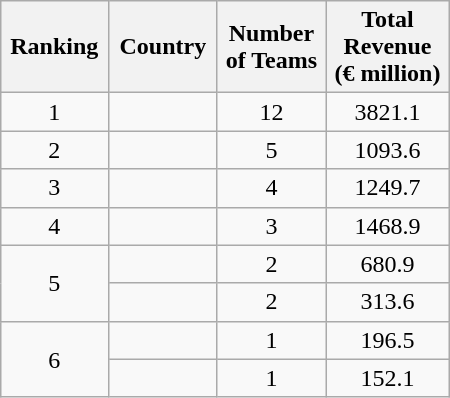<table class="wikitable" style="text-align:center; margin-left:1em; float:right;">
<tr>
<th style="width:65px;">Ranking</th>
<th style="width:65px;">Country</th>
<th style="width:65px;">Number of Teams</th>
<th style="width:75px;">Total Revenue (€ million)</th>
</tr>
<tr>
<td>1</td>
<td></td>
<td>12</td>
<td>3821.1</td>
</tr>
<tr>
<td>2</td>
<td></td>
<td>5</td>
<td>1093.6</td>
</tr>
<tr>
<td>3</td>
<td></td>
<td>4</td>
<td>1249.7</td>
</tr>
<tr>
<td>4</td>
<td></td>
<td>3</td>
<td>1468.9</td>
</tr>
<tr>
<td rowspan="2" style="text-align: center;">5</td>
<td></td>
<td>2</td>
<td>680.9</td>
</tr>
<tr>
<td></td>
<td>2</td>
<td>313.6</td>
</tr>
<tr>
<td rowspan="2" style="text-align: center;">6</td>
<td></td>
<td>1</td>
<td>196.5</td>
</tr>
<tr>
<td></td>
<td>1</td>
<td>152.1</td>
</tr>
</table>
